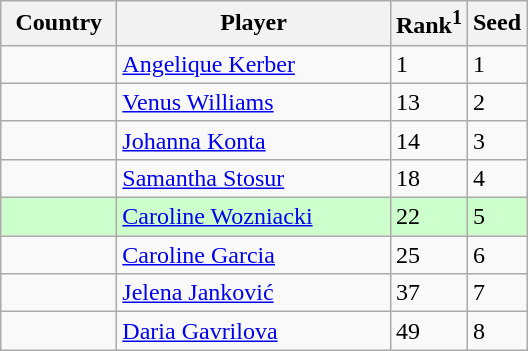<table class="sortable wikitable">
<tr>
<th width="70">Country</th>
<th width="175">Player</th>
<th>Rank<sup>1</sup></th>
<th>Seed</th>
</tr>
<tr>
<td></td>
<td><a href='#'>Angelique Kerber</a></td>
<td>1</td>
<td>1</td>
</tr>
<tr>
<td></td>
<td><a href='#'>Venus Williams</a></td>
<td>13</td>
<td>2</td>
</tr>
<tr>
<td></td>
<td><a href='#'>Johanna Konta</a></td>
<td>14</td>
<td>3</td>
</tr>
<tr>
<td></td>
<td><a href='#'>Samantha Stosur</a></td>
<td>18</td>
<td>4</td>
</tr>
<tr style="background:#cfc;">
<td></td>
<td><a href='#'>Caroline Wozniacki</a></td>
<td>22</td>
<td>5</td>
</tr>
<tr>
<td></td>
<td><a href='#'>Caroline Garcia</a></td>
<td>25</td>
<td>6</td>
</tr>
<tr>
<td></td>
<td><a href='#'>Jelena Janković</a></td>
<td>37</td>
<td>7</td>
</tr>
<tr>
<td></td>
<td><a href='#'>Daria Gavrilova</a></td>
<td>49</td>
<td>8</td>
</tr>
</table>
